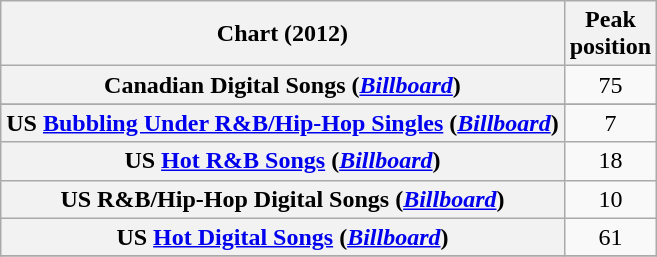<table class="wikitable plainrowheaders" style="text-align:center;">
<tr>
<th scope="col">Chart (2012)</th>
<th scope="col">Peak<br>position</th>
</tr>
<tr>
<th scope="row">Canadian Digital Songs (<em><a href='#'>Billboard</a></em>)</th>
<td>75</td>
</tr>
<tr>
</tr>
<tr>
<th scope="row">US <a href='#'>Bubbling Under R&B/Hip-Hop Singles</a> (<em><a href='#'>Billboard</a></em>)</th>
<td>7</td>
</tr>
<tr>
<th scope="row">US <a href='#'>Hot R&B Songs</a> (<em><a href='#'>Billboard</a></em>)</th>
<td style="text-align:center;">18</td>
</tr>
<tr>
<th scope="row">US R&B/Hip-Hop Digital Songs (<em><a href='#'>Billboard</a></em>)</th>
<td>10 </td>
</tr>
<tr>
<th scope="row">US <a href='#'>Hot Digital Songs</a> (<em><a href='#'>Billboard</a></em>)</th>
<td>61</td>
</tr>
<tr>
</tr>
</table>
